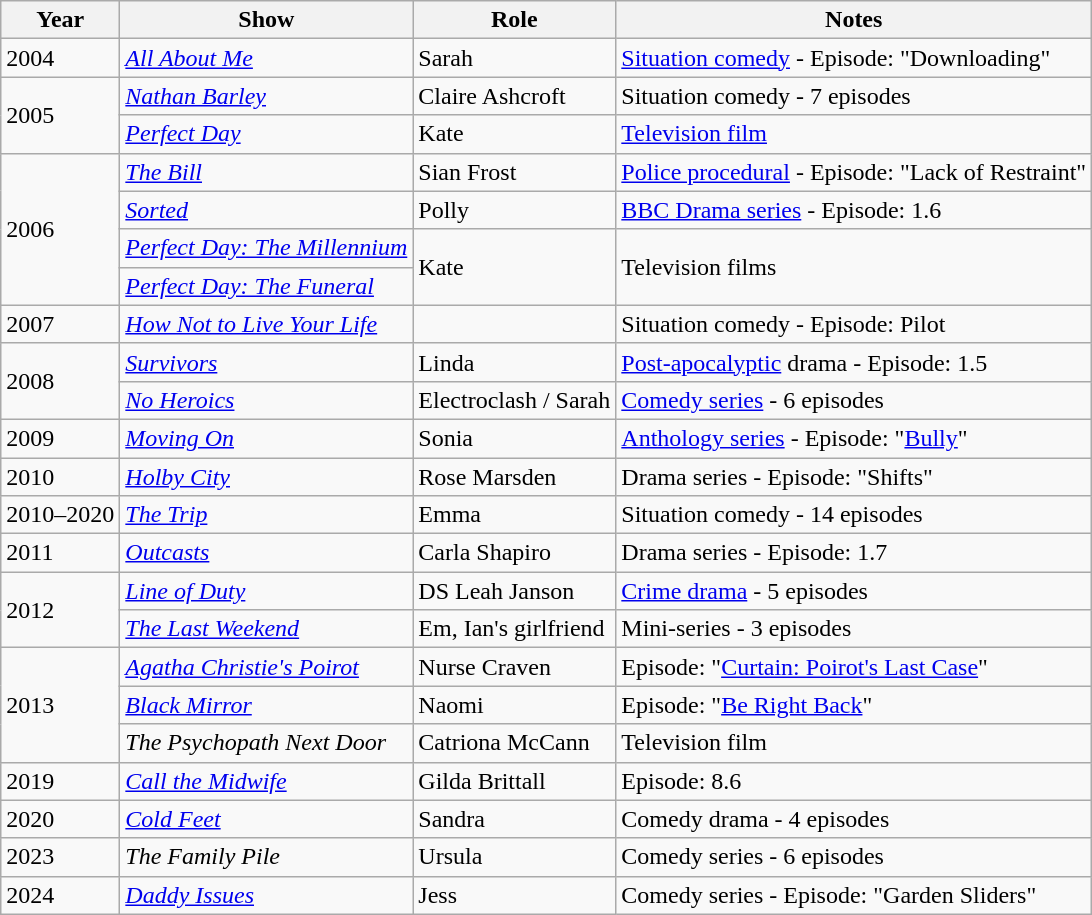<table class="wikitable" style="font-size: 100%;">
<tr>
<th>Year</th>
<th>Show</th>
<th>Role</th>
<th>Notes</th>
</tr>
<tr>
<td>2004</td>
<td><em><a href='#'>All About Me</a></em></td>
<td>Sarah</td>
<td><a href='#'>Situation comedy</a> - Episode: "Downloading"</td>
</tr>
<tr>
<td rowspan="2">2005</td>
<td><em><a href='#'>Nathan Barley</a></em></td>
<td>Claire Ashcroft</td>
<td>Situation comedy - 7 episodes</td>
</tr>
<tr>
<td><em><a href='#'>Perfect Day</a></em></td>
<td>Kate</td>
<td><a href='#'>Television film</a></td>
</tr>
<tr>
<td rowspan="4">2006</td>
<td><em><a href='#'>The Bill</a></em></td>
<td>Sian Frost</td>
<td><a href='#'>Police procedural</a> - Episode: "Lack of Restraint"</td>
</tr>
<tr>
<td><em><a href='#'>Sorted</a></em></td>
<td>Polly</td>
<td><a href='#'>BBC Drama series</a> - Episode: 1.6</td>
</tr>
<tr>
<td><em><a href='#'>Perfect Day: The Millennium</a></em></td>
<td rowspan="2">Kate</td>
<td rowspan="2">Television films</td>
</tr>
<tr>
<td><em><a href='#'>Perfect Day: The Funeral</a></em></td>
</tr>
<tr>
<td>2007</td>
<td><em><a href='#'>How Not to Live Your Life</a></em></td>
<td></td>
<td>Situation comedy - Episode: Pilot</td>
</tr>
<tr>
<td rowspan="2">2008</td>
<td><em><a href='#'>Survivors</a></em></td>
<td>Linda</td>
<td><a href='#'>Post-apocalyptic</a> drama - Episode: 1.5</td>
</tr>
<tr>
<td><em><a href='#'>No Heroics</a></em></td>
<td>Electroclash / Sarah</td>
<td><a href='#'>Comedy series</a> - 6 episodes</td>
</tr>
<tr>
<td>2009</td>
<td><em><a href='#'>Moving On</a></em></td>
<td>Sonia</td>
<td><a href='#'>Anthology series</a> - Episode: "<a href='#'>Bully</a>"</td>
</tr>
<tr>
<td>2010</td>
<td><em><a href='#'>Holby City</a></em></td>
<td>Rose Marsden</td>
<td>Drama series - Episode: "Shifts"</td>
</tr>
<tr>
<td>2010–2020</td>
<td><em><a href='#'>The Trip</a></em></td>
<td>Emma</td>
<td>Situation comedy - 14 episodes</td>
</tr>
<tr>
<td>2011</td>
<td><em><a href='#'>Outcasts</a></em></td>
<td>Carla Shapiro</td>
<td>Drama series - Episode: 1.7</td>
</tr>
<tr>
<td rowspan="2">2012</td>
<td><em><a href='#'>Line of Duty</a></em></td>
<td>DS Leah Janson</td>
<td><a href='#'>Crime drama</a> - 5 episodes</td>
</tr>
<tr>
<td><em><a href='#'>The Last Weekend</a></em></td>
<td>Em, Ian's girlfriend</td>
<td>Mini-series - 3 episodes</td>
</tr>
<tr>
<td rowspan="3">2013</td>
<td><em><a href='#'>Agatha Christie's Poirot</a></em></td>
<td>Nurse Craven</td>
<td>Episode: "<a href='#'>Curtain: Poirot's Last Case</a>"</td>
</tr>
<tr>
<td><em><a href='#'>Black Mirror</a></em></td>
<td>Naomi</td>
<td>Episode: "<a href='#'>Be Right Back</a>"</td>
</tr>
<tr>
<td><em>The Psychopath Next Door</em></td>
<td>Catriona McCann</td>
<td>Television film</td>
</tr>
<tr>
<td>2019</td>
<td><em><a href='#'>Call the Midwife</a></em></td>
<td>Gilda Brittall</td>
<td>Episode: 8.6</td>
</tr>
<tr>
<td>2020</td>
<td><em><a href='#'>Cold Feet</a></em></td>
<td>Sandra</td>
<td>Comedy drama - 4 episodes</td>
</tr>
<tr>
<td>2023</td>
<td><em>The Family Pile</em></td>
<td>Ursula</td>
<td>Comedy series - 6 episodes</td>
</tr>
<tr>
<td>2024</td>
<td><em><a href='#'>Daddy Issues</a></em></td>
<td>Jess</td>
<td>Comedy series - Episode: "Garden Sliders"</td>
</tr>
</table>
